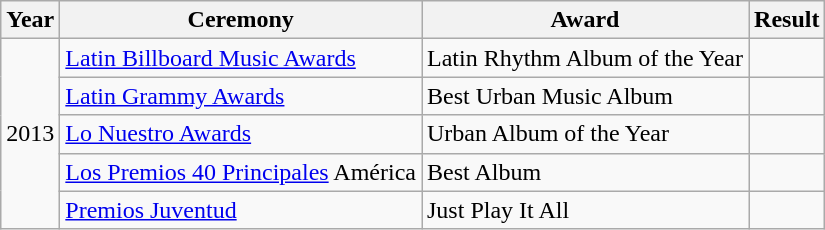<table class="wikitable">
<tr>
<th>Year</th>
<th>Ceremony</th>
<th>Award</th>
<th>Result</th>
</tr>
<tr>
<td rowspan="5">2013</td>
<td><a href='#'>Latin Billboard Music Awards</a></td>
<td>Latin Rhythm Album of the Year</td>
<td></td>
</tr>
<tr>
<td><a href='#'>Latin Grammy Awards</a></td>
<td>Best Urban Music Album</td>
<td></td>
</tr>
<tr>
<td><a href='#'>Lo Nuestro Awards</a></td>
<td>Urban Album of the Year</td>
<td></td>
</tr>
<tr>
<td><a href='#'>Los Premios 40 Principales</a> América</td>
<td>Best Album</td>
<td></td>
</tr>
<tr>
<td><a href='#'>Premios Juventud</a></td>
<td>Just Play It All</td>
<td></td>
</tr>
</table>
